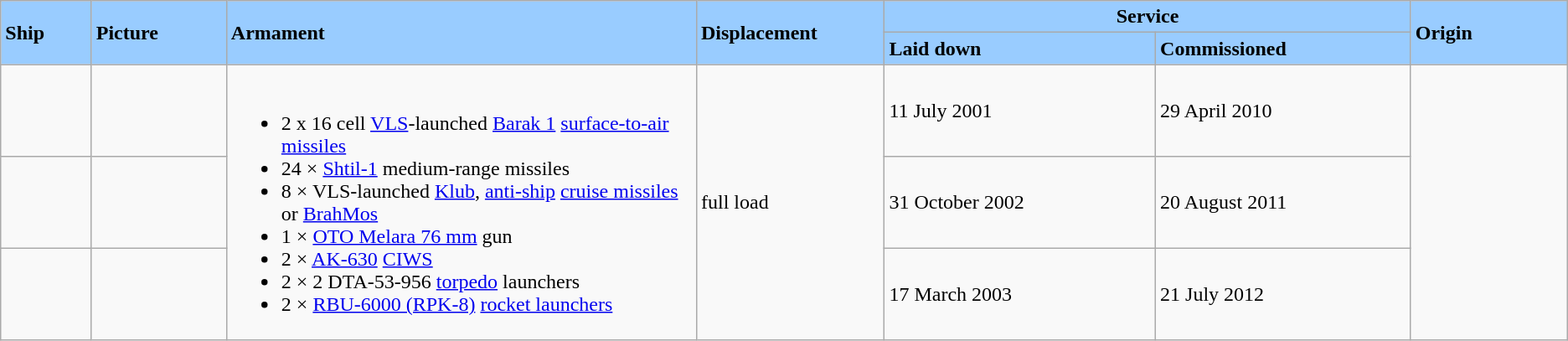<table class="wikitable">
<tr>
<th align= center scope=col rowspan=2 style="text-align:left; background:#9cf;"><div>Ship</div></th>
<th align= center scope=col rowspan=2 style="text-align:left; width:100px; background:#9cf;"><div>Picture</div></th>
<th align= center scope=col rowspan=2 style="text-align:left; width:30%;background:#9cf;"><div>Armament</div></th>
<th align= center scope=col rowspan=2 style="text-align:left; width:12%; background:#9cf;"><div>Displacement</div></th>
<th align= center scope=col colspan=2 style="text-align:center; background:#9cf;"><div>Service</div></th>
<th align= center scope=col rowspan=2 style="text-align:left; width:10%; background:#9cf;"><div>Origin</div></th>
</tr>
<tr>
<th align= center scope=col style="text-align:left; background:#9cf;"><div>Laid down</div></th>
<th align= center scope=col style="text-align:left; background:#9cf;"><div>Commissioned</div></th>
</tr>
<tr>
<td></td>
<td></td>
<td rowspan=3><br><ul><li>2 x 16 cell <a href='#'>VLS</a>-launched <a href='#'>Barak 1</a> <a href='#'>surface-to-air missiles</a></li><li>24 × <a href='#'>Shtil-1</a> medium-range missiles</li><li>8 × VLS-launched <a href='#'>Klub</a>, <a href='#'>anti-ship</a> <a href='#'>cruise missiles</a> or <a href='#'>BrahMos</a></li><li>1 × <a href='#'>OTO Melara 76 mm</a> gun</li><li>2 × <a href='#'>AK-630</a> <a href='#'>CIWS</a></li><li>2 × 2 DTA-53-956 <a href='#'>torpedo</a> launchers</li><li>2 × <a href='#'>RBU-6000 (RPK-8)</a> <a href='#'>rocket launchers</a></li></ul></td>
<td rowspan=3>  full load</td>
<td>11 July 2001</td>
<td>29 April 2010</td>
<td rowspan=3></td>
</tr>
<tr>
<td></td>
<td></td>
<td>31 October 2002</td>
<td>20 August 2011</td>
</tr>
<tr>
<td></td>
<td></td>
<td>17 March 2003</td>
<td>21 July 2012</td>
</tr>
</table>
